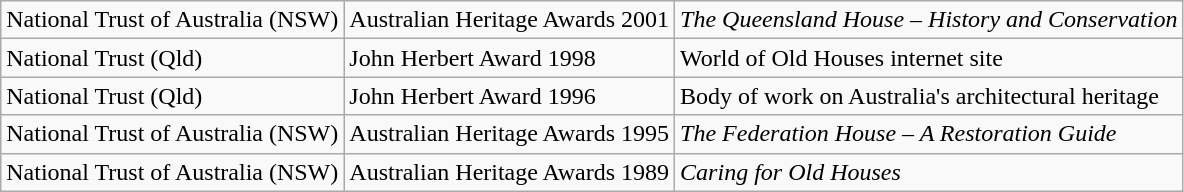<table class="wikitable">
<tr>
<td>National Trust of Australia (NSW)</td>
<td>Australian Heritage Awards 2001</td>
<td><em>The Queensland House – History and Conservation</em></td>
</tr>
<tr>
<td>National Trust (Qld)</td>
<td>John Herbert Award 1998</td>
<td>World of Old Houses internet site</td>
</tr>
<tr>
<td>National Trust (Qld)</td>
<td>John Herbert Award 1996</td>
<td>Body of work on Australia's architectural heritage</td>
</tr>
<tr>
<td>National Trust of Australia (NSW)</td>
<td>Australian Heritage Awards 1995</td>
<td><em>The Federation House – A Restoration Guide</em></td>
</tr>
<tr>
<td>National Trust of Australia (NSW)</td>
<td>Australian Heritage Awards 1989</td>
<td><em>Caring for Old Houses</em></td>
</tr>
</table>
